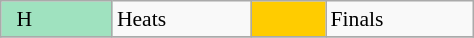<table class="wikitable" style="margin:0.5em auto; font-size:90%;position:relative;" width=25%;>
<tr>
<td bgcolor=#9fe2bf> H </td>
<td>Heats</td>
<td bgcolor=#ffcc00>  </td>
<td>Finals</td>
</tr>
<tr>
</tr>
</table>
